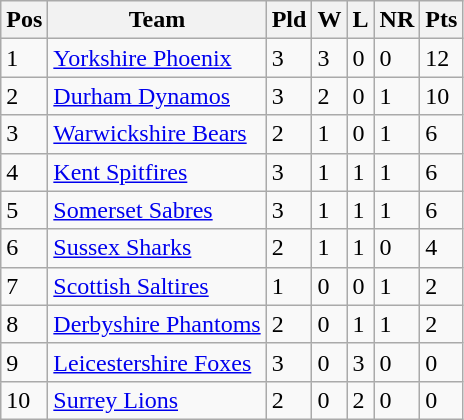<table class="wikitable">
<tr>
<th>Pos</th>
<th>Team</th>
<th>Pld</th>
<th>W</th>
<th>L</th>
<th>NR</th>
<th>Pts</th>
</tr>
<tr>
<td>1</td>
<td><a href='#'>Yorkshire Phoenix</a></td>
<td>3</td>
<td>3</td>
<td>0</td>
<td>0</td>
<td>12</td>
</tr>
<tr>
<td>2</td>
<td><a href='#'>Durham Dynamos</a></td>
<td>3</td>
<td>2</td>
<td>0</td>
<td>1</td>
<td>10</td>
</tr>
<tr>
<td>3</td>
<td><a href='#'>Warwickshire Bears</a></td>
<td>2</td>
<td>1</td>
<td>0</td>
<td>1</td>
<td>6</td>
</tr>
<tr>
<td>4</td>
<td><a href='#'>Kent Spitfires</a></td>
<td>3</td>
<td>1</td>
<td>1</td>
<td>1</td>
<td>6</td>
</tr>
<tr>
<td>5</td>
<td><a href='#'>Somerset Sabres</a></td>
<td>3</td>
<td>1</td>
<td>1</td>
<td>1</td>
<td>6</td>
</tr>
<tr>
<td>6</td>
<td><a href='#'>Sussex Sharks</a></td>
<td>2</td>
<td>1</td>
<td>1</td>
<td>0</td>
<td>4</td>
</tr>
<tr>
<td>7</td>
<td><a href='#'>Scottish Saltires</a></td>
<td>1</td>
<td>0</td>
<td>0</td>
<td>1</td>
<td>2</td>
</tr>
<tr>
<td>8</td>
<td><a href='#'>Derbyshire Phantoms</a></td>
<td>2</td>
<td>0</td>
<td>1</td>
<td>1</td>
<td>2</td>
</tr>
<tr>
<td>9</td>
<td><a href='#'>Leicestershire Foxes</a></td>
<td>3</td>
<td>0</td>
<td>3</td>
<td>0</td>
<td>0</td>
</tr>
<tr>
<td>10</td>
<td><a href='#'>Surrey Lions</a></td>
<td>2</td>
<td>0</td>
<td>2</td>
<td>0</td>
<td>0</td>
</tr>
</table>
